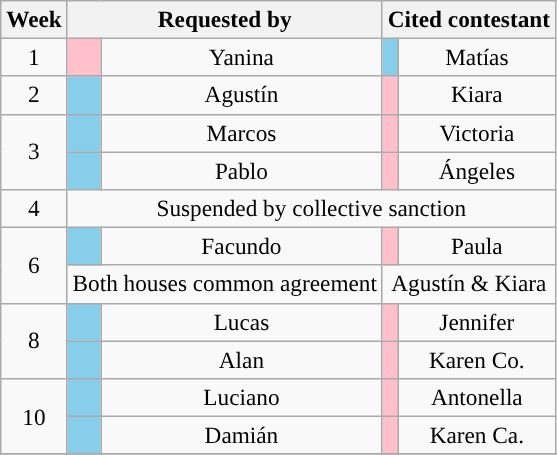<table class="wikitable" style="font-size: 97%; text-align: center;">
<tr>
<th>Week</th>
<th colspan=2>Requested by</th>
<th colspan=2>Cited contestant</th>
</tr>
<tr>
<td>1</td>
<td style="background:pink"></td>
<td>Yanina</td>
<td style="background:Skyblue"></td>
<td>Matías</td>
</tr>
<tr>
<td>2</td>
<td style="background:Skyblue"></td>
<td>Agustín</td>
<td style="background:pink"></td>
<td>Kiara</td>
</tr>
<tr>
<td rowspan="2">3</td>
<td style="background:Skyblue"></td>
<td>Marcos</td>
<td style="background:pink"></td>
<td>Victoria</td>
</tr>
<tr>
<td style="background:Skyblue"></td>
<td>Pablo</td>
<td style="background:pink"></td>
<td>Ángeles</td>
</tr>
<tr>
<td>4</td>
<td colspan=4>Suspended by collective sanction</td>
</tr>
<tr>
<td rowspan="2">6</td>
<td style="background:Skyblue"></td>
<td>Facundo</td>
<td style="background:pink"></td>
<td>Paula</td>
</tr>
<tr>
<td colspan=2>Both houses common agreement</td>
<td colspan=2>Agustín & Kiara</td>
</tr>
<tr>
<td rowspan="2">8</td>
<td style="background:Skyblue"></td>
<td>Lucas</td>
<td style="background:pink"></td>
<td>Jennifer</td>
</tr>
<tr>
<td style="background:Skyblue"></td>
<td>Alan</td>
<td style="background:pink"></td>
<td>Karen Co.</td>
</tr>
<tr>
<td rowspan="2">10</td>
<td style="background:Skyblue"></td>
<td>Luciano</td>
<td style="background:pink"></td>
<td>Antonella</td>
</tr>
<tr>
<td style="background:Skyblue"></td>
<td>Damián</td>
<td style="background:pink"></td>
<td>Karen Ca.</td>
</tr>
<tr>
</tr>
</table>
